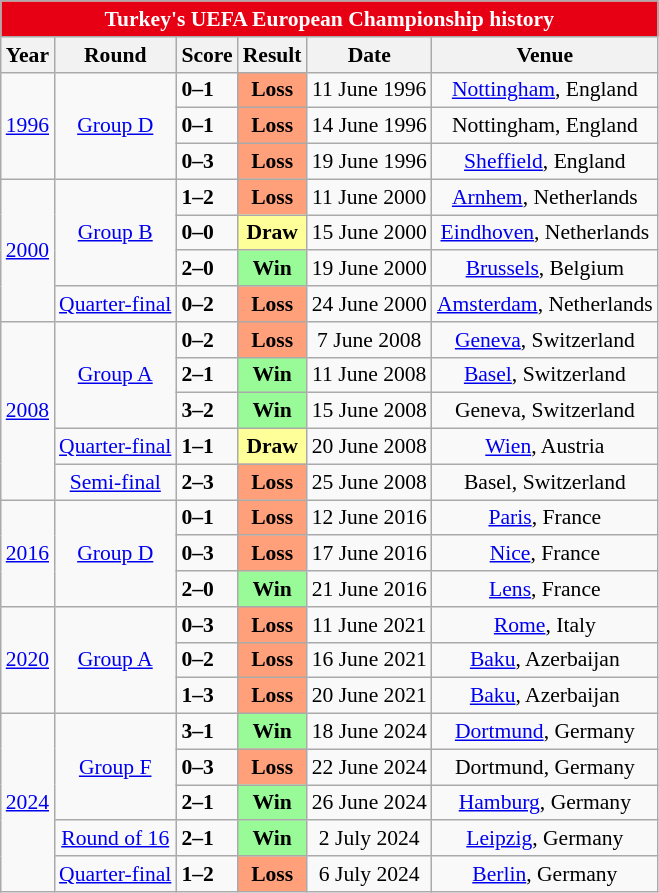<table class="wikitable collapsible collapsed" style="text-align:center;font-size:90%">
<tr>
<th style="color:white;background:#E70013" colspan=6>Turkey's UEFA European Championship history</th>
</tr>
<tr>
<th>Year</th>
<th>Round</th>
<th>Score</th>
<th>Result</th>
<th>Date</th>
<th>Venue</th>
</tr>
<tr>
<td rowspan=3><a href='#'>1996</a></td>
<td rowspan=3><a href='#'>Group D</a></td>
<td align="left"> <strong>0–1</strong> </td>
<td bgcolor="#FFA07A"><strong>Loss</strong></td>
<td>11 June 1996</td>
<td><a href='#'>Nottingham</a>, England</td>
</tr>
<tr>
<td align="left"> <strong>0–1</strong> </td>
<td bgcolor="#FFA07A"><strong>Loss</strong></td>
<td>14 June 1996</td>
<td>Nottingham, England</td>
</tr>
<tr>
<td align="left"> <strong>0–3</strong> </td>
<td bgcolor="#FFA07A"><strong>Loss</strong></td>
<td>19 June 1996</td>
<td><a href='#'>Sheffield</a>, England</td>
</tr>
<tr>
<td rowspan=4><a href='#'>2000</a></td>
<td rowspan=3><a href='#'>Group B</a></td>
<td align="left"> <strong>1–2</strong> </td>
<td bgcolor="#FFA07A"><strong>Loss</strong></td>
<td>11 June 2000</td>
<td><a href='#'>Arnhem</a>, Netherlands</td>
</tr>
<tr>
<td align="left"> <strong>0–0</strong> </td>
<td bgcolor="#FFFF99"><strong>Draw</strong></td>
<td>15 June 2000</td>
<td><a href='#'>Eindhoven</a>, Netherlands</td>
</tr>
<tr>
<td align="left"> <strong>2–0</strong> </td>
<td bgcolor="#98FB98"><strong>Win</strong></td>
<td>19 June 2000</td>
<td><a href='#'>Brussels</a>, Belgium</td>
</tr>
<tr>
<td><a href='#'>Quarter-final</a></td>
<td align="left"> <strong>0–2</strong> </td>
<td bgcolor="#FFA07A"><strong>Loss</strong></td>
<td>24 June 2000</td>
<td><a href='#'>Amsterdam</a>, Netherlands</td>
</tr>
<tr>
<td rowspan=5><a href='#'>2008</a></td>
<td rowspan=3><a href='#'>Group A</a></td>
<td align="left"> <strong>0–2</strong> </td>
<td bgcolor="#FFA07A"><strong>Loss</strong></td>
<td>7 June 2008</td>
<td><a href='#'>Geneva</a>, Switzerland</td>
</tr>
<tr>
<td align="left"> <strong>2–1</strong> </td>
<td bgcolor="#98FB98"><strong>Win</strong></td>
<td>11 June 2008</td>
<td><a href='#'>Basel</a>, Switzerland</td>
</tr>
<tr>
<td align="left"> <strong>3–2</strong> </td>
<td bgcolor="#98FB98"><strong>Win</strong></td>
<td>15 June 2008</td>
<td>Geneva, Switzerland</td>
</tr>
<tr>
<td><a href='#'>Quarter-final</a></td>
<td align="left"> <strong>1–1</strong>  </td>
<td bgcolor="#FFFF99"><strong>Draw</strong></td>
<td>20 June 2008</td>
<td><a href='#'>Wien</a>, Austria</td>
</tr>
<tr>
<td><a href='#'>Semi-final</a></td>
<td align="left"> <strong>2–3</strong> </td>
<td bgcolor="#FFA07A"><strong>Loss</strong></td>
<td>25 June 2008</td>
<td>Basel, Switzerland</td>
</tr>
<tr>
<td rowspan=3><a href='#'>2016</a></td>
<td rowspan=3><a href='#'>Group D</a></td>
<td align="left"> <strong>0–1</strong> </td>
<td bgcolor="#FFA07A"><strong>Loss</strong></td>
<td>12 June 2016</td>
<td><a href='#'>Paris</a>, France</td>
</tr>
<tr>
<td align="left"> <strong>0–3</strong> </td>
<td bgcolor="#FFA07A"><strong>Loss</strong></td>
<td>17 June 2016</td>
<td><a href='#'>Nice</a>, France</td>
</tr>
<tr>
<td align="left"> <strong>2–0</strong> </td>
<td bgcolor="#98FB98"><strong>Win</strong></td>
<td>21 June 2016</td>
<td><a href='#'>Lens</a>, France</td>
</tr>
<tr>
<td rowspan=3><a href='#'>2020</a></td>
<td rowspan=3><a href='#'>Group A</a></td>
<td align="left"> <strong>0–3</strong> </td>
<td bgcolor="#FFA07A"><strong>Loss</strong></td>
<td>11 June 2021</td>
<td><a href='#'>Rome</a>, Italy</td>
</tr>
<tr>
<td align="left"> <strong>0–2</strong> </td>
<td bgcolor="#FFA07A"><strong>Loss</strong></td>
<td>16 June 2021</td>
<td><a href='#'>Baku</a>, Azerbaijan</td>
</tr>
<tr>
<td align="left"> <strong>1–3</strong> </td>
<td bgcolor="#FFA07A"><strong>Loss</strong></td>
<td>20 June 2021</td>
<td><a href='#'>Baku</a>, Azerbaijan</td>
</tr>
<tr>
<td rowspan=5><a href='#'>2024</a></td>
<td rowspan=3><a href='#'>Group F</a></td>
<td align="left"> <strong>3–1</strong> </td>
<td bgcolor="#98FB98"><strong>Win</strong></td>
<td>18 June 2024</td>
<td><a href='#'>Dortmund</a>, Germany</td>
</tr>
<tr>
<td align="left"> <strong>0–3</strong> </td>
<td bgcolor="#FFA07A"><strong>Loss</strong></td>
<td>22 June 2024</td>
<td>Dortmund, Germany</td>
</tr>
<tr>
<td align="left"> <strong>2–1</strong> </td>
<td bgcolor="#98FB98"><strong>Win</strong></td>
<td>26 June 2024</td>
<td><a href='#'>Hamburg</a>, Germany</td>
</tr>
<tr>
<td><a href='#'>Round of 16</a></td>
<td align="left"> <strong>2–1</strong> </td>
<td bgcolor="#98FB98"><strong>Win</strong></td>
<td>2 July 2024</td>
<td><a href='#'>Leipzig</a>, Germany</td>
</tr>
<tr>
<td><a href='#'>Quarter-final</a></td>
<td align="left"> <strong>1–2</strong> </td>
<td bgcolor="#FFA07A"><strong>Loss</strong></td>
<td>6 July 2024</td>
<td><a href='#'>Berlin</a>, Germany</td>
</tr>
</table>
